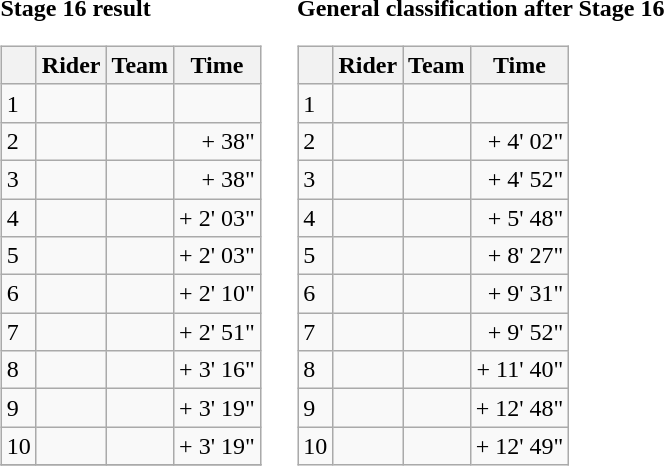<table>
<tr>
<td><strong>Stage 16 result</strong><br><table class="wikitable">
<tr>
<th></th>
<th>Rider</th>
<th>Team</th>
<th>Time</th>
</tr>
<tr>
<td>1</td>
<td></td>
<td></td>
<td align="right"></td>
</tr>
<tr>
<td>2</td>
<td></td>
<td></td>
<td align="right">+ 38"</td>
</tr>
<tr>
<td>3</td>
<td> </td>
<td></td>
<td align="right">+ 38"</td>
</tr>
<tr>
<td>4</td>
<td></td>
<td></td>
<td align="right">+ 2' 03"</td>
</tr>
<tr>
<td>5</td>
<td></td>
<td></td>
<td align="right">+ 2' 03"</td>
</tr>
<tr>
<td>6</td>
<td></td>
<td></td>
<td align="right">+ 2' 10"</td>
</tr>
<tr>
<td>7</td>
<td> </td>
<td></td>
<td align="right">+ 2' 51"</td>
</tr>
<tr>
<td>8</td>
<td></td>
<td></td>
<td align="right">+ 3' 16"</td>
</tr>
<tr>
<td>9</td>
<td></td>
<td></td>
<td align="right">+ 3' 19"</td>
</tr>
<tr>
<td>10</td>
<td></td>
<td></td>
<td align="right">+ 3' 19"</td>
</tr>
<tr>
</tr>
</table>
</td>
<td></td>
<td><strong>General classification after Stage 16</strong><br><table class="wikitable">
<tr>
<th></th>
<th>Rider</th>
<th>Team</th>
<th>Time</th>
</tr>
<tr>
<td>1</td>
<td> </td>
<td></td>
<td align="right"></td>
</tr>
<tr>
<td>2</td>
<td></td>
<td></td>
<td align="right">+ 4' 02"</td>
</tr>
<tr>
<td>3</td>
<td> </td>
<td></td>
<td align="right">+ 4' 52"</td>
</tr>
<tr>
<td>4</td>
<td></td>
<td></td>
<td align="right">+ 5' 48"</td>
</tr>
<tr>
<td>5</td>
<td></td>
<td></td>
<td align="right">+ 8' 27"</td>
</tr>
<tr>
<td>6</td>
<td></td>
<td></td>
<td align="right">+ 9' 31"</td>
</tr>
<tr>
<td>7</td>
<td></td>
<td></td>
<td align="right">+ 9' 52"</td>
</tr>
<tr>
<td>8</td>
<td> </td>
<td></td>
<td align="right">+ 11' 40"</td>
</tr>
<tr>
<td>9</td>
<td></td>
<td></td>
<td align="right">+ 12' 48"</td>
</tr>
<tr>
<td>10</td>
<td></td>
<td></td>
<td align="right">+ 12' 49"</td>
</tr>
</table>
</td>
</tr>
</table>
